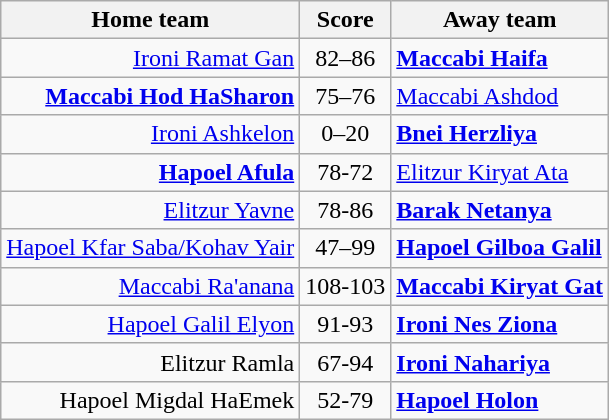<table class="wikitable" style="text-align: center">
<tr>
<th>Home team</th>
<th>Score</th>
<th>Away team</th>
</tr>
<tr>
<td align="right"><a href='#'>Ironi Ramat Gan</a></td>
<td>82–86</td>
<td align="left"><strong><a href='#'>Maccabi Haifa</a></strong></td>
</tr>
<tr>
<td align="right"><strong><a href='#'>Maccabi Hod HaSharon</a></strong></td>
<td>75–76</td>
<td align="left"><a href='#'>Maccabi Ashdod</a></td>
</tr>
<tr>
<td align="right"><a href='#'>Ironi Ashkelon</a></td>
<td>0–20</td>
<td align="left"><strong><a href='#'>Bnei Herzliya</a></strong></td>
</tr>
<tr>
<td align="right"><strong><a href='#'>Hapoel Afula</a></strong></td>
<td>78-72</td>
<td align="left"><a href='#'>Elitzur Kiryat Ata</a></td>
</tr>
<tr>
<td align="right"><a href='#'>Elitzur Yavne</a></td>
<td>78-86</td>
<td align="left"><strong><a href='#'>Barak Netanya</a></strong></td>
</tr>
<tr>
<td align="right"><a href='#'>Hapoel Kfar Saba/Kohav Yair</a></td>
<td>47–99</td>
<td align="left"><strong><a href='#'>Hapoel Gilboa Galil</a></strong></td>
</tr>
<tr>
<td align="right"><a href='#'>Maccabi Ra'anana</a></td>
<td>108-103</td>
<td align="left"><strong><a href='#'>Maccabi Kiryat Gat</a></strong></td>
</tr>
<tr>
<td align="right"><a href='#'>Hapoel Galil Elyon</a></td>
<td>91-93</td>
<td align="left"><strong><a href='#'>Ironi Nes Ziona</a></strong></td>
</tr>
<tr>
<td align="right">Elitzur Ramla</td>
<td>67-94</td>
<td align="left"><strong><a href='#'>Ironi Nahariya</a></strong></td>
</tr>
<tr>
<td align="right">Hapoel Migdal HaEmek</td>
<td>52-79</td>
<td align="left"><strong><a href='#'>Hapoel Holon</a></strong></td>
</tr>
</table>
